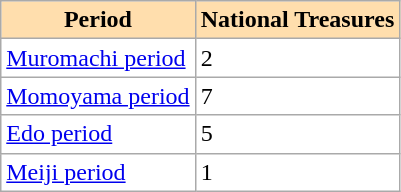<table class="wikitable sortable" style="background:#ffffff;" style="text-align:center" align="left">
<tr>
<th align="left" style="background:#ffdead;">Period</th>
<th align="left" style="background:#ffdead;">National Treasures</th>
</tr>
<tr>
<td><a href='#'>Muromachi period</a></td>
<td>2</td>
</tr>
<tr>
<td><a href='#'>Momoyama period</a></td>
<td>7</td>
</tr>
<tr>
<td><a href='#'>Edo period</a></td>
<td>5</td>
</tr>
<tr>
<td><a href='#'>Meiji period</a></td>
<td>1</td>
</tr>
</table>
